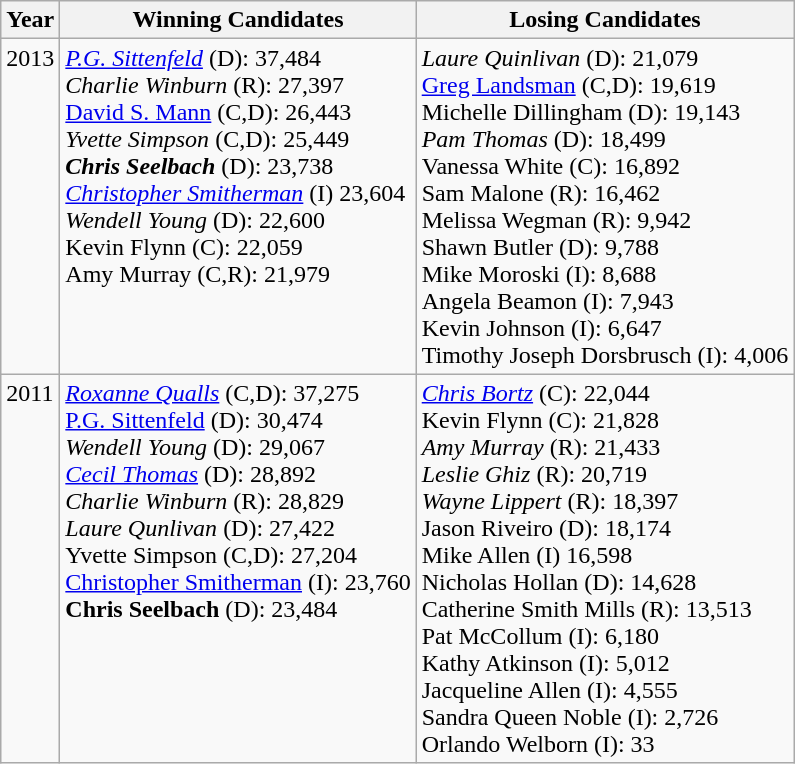<table class="wikitable">
<tr>
<th>Year</th>
<th>Winning Candidates</th>
<th>Losing Candidates</th>
</tr>
<tr valign=top>
<td>2013</td>
<td><em><a href='#'>P.G. Sittenfeld</a></em> (D): 37,484<br><em>Charlie Winburn</em> (R): 27,397<br><a href='#'>David S. Mann</a> (C,D): 26,443<br><em>Yvette Simpson</em> (C,D): 25,449<br><strong><em>Chris Seelbach</em></strong> (D): 23,738<br><em><a href='#'>Christopher Smitherman</a></em> (I) 23,604<br><em>Wendell Young</em> (D): 22,600<br>Kevin Flynn (C): 22,059<br>Amy Murray (C,R): 21,979</td>
<td><em>Laure Quinlivan</em> (D): 21,079<br><a href='#'>Greg Landsman</a> (C,D): 19,619<br>Michelle Dillingham (D): 19,143<br><em>Pam Thomas</em> (D): 18,499<br>Vanessa White (C): 16,892<br>Sam Malone (R): 16,462<br>Melissa Wegman (R): 9,942<br>Shawn Butler (D): 9,788<br>Mike Moroski (I): 8,688<br>Angela Beamon (I): 7,943<br>Kevin Johnson (I): 6,647<br>Timothy Joseph Dorsbrusch (I): 4,006<br></td>
</tr>
<tr valign=top>
<td>2011</td>
<td><em><a href='#'>Roxanne Qualls</a></em> (C,D): 37,275<br><a href='#'>P.G. Sittenfeld</a> (D): 30,474<br><em>Wendell Young</em> (D): 29,067<br><em><a href='#'>Cecil Thomas</a></em> (D): 28,892<br><em>Charlie Winburn</em> (R): 28,829<br><em>Laure Qunlivan</em> (D): 27,422<br>Yvette Simpson (C,D): 27,204<br><a href='#'>Christopher Smitherman</a> (I): 23,760<br><strong>Chris Seelbach</strong> (D): 23,484</td>
<td><em><a href='#'>Chris Bortz</a></em> (C): 22,044<br>Kevin Flynn (C): 21,828<br><em>Amy Murray</em> (R): 21,433<br><em>Leslie Ghiz</em> (R): 20,719<br><em>Wayne Lippert</em> (R): 18,397<br>Jason Riveiro (D): 18,174<br>Mike Allen (I) 16,598<br>Nicholas Hollan (D): 14,628<br>Catherine Smith Mills (R): 13,513<br>Pat McCollum (I): 6,180<br>Kathy Atkinson (I): 5,012<br>Jacqueline Allen (I): 4,555<br>Sandra Queen Noble (I): 2,726<br>Orlando Welborn (I): 33</td>
</tr>
</table>
